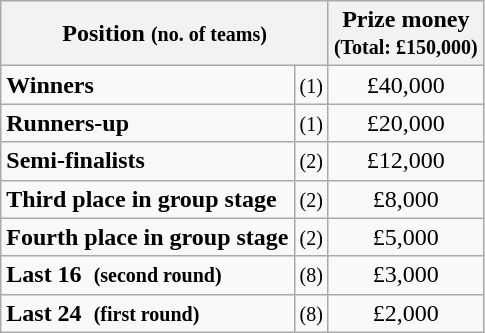<table class="wikitable">
<tr>
<th colspan=2>Position <small>(no. of teams)</small></th>
<th>Prize money<br><small>(Total: £150,000)</small></th>
</tr>
<tr>
<td><strong>Winners</strong></td>
<td align=center><small>(1)</small></td>
<td align=center>£40,000</td>
</tr>
<tr>
<td><strong>Runners-up</strong></td>
<td align=center><small>(1)</small></td>
<td align=center>£20,000</td>
</tr>
<tr>
<td><strong>Semi-finalists</strong></td>
<td align=center><small>(2)</small></td>
<td align=center>£12,000</td>
</tr>
<tr>
<td><strong>Third place in group stage</strong></td>
<td align=center><small>(2)</small></td>
<td align=center>£8,000</td>
</tr>
<tr>
<td><strong>Fourth place in group stage</strong></td>
<td align=center><small>(2)</small></td>
<td align=center>£5,000</td>
</tr>
<tr>
<td><strong>Last 16  <small>(second round)</small></strong></td>
<td align=center><small>(8)</small></td>
<td align=center>£3,000</td>
</tr>
<tr>
<td><strong>Last 24  <small>(first round)</small></strong></td>
<td align=center><small>(8)</small></td>
<td align=center>£2,000</td>
</tr>
</table>
